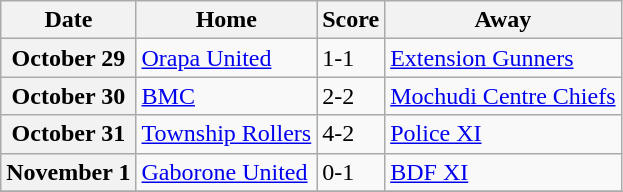<table class="wikitable sortable plainrowheaders">
<tr>
<th scope="col">Date</th>
<th scope="col">Home</th>
<th scope="col">Score</th>
<th scope="col">Away</th>
</tr>
<tr>
<th scope="row">October 29</th>
<td><a href='#'>Orapa United</a></td>
<td>1-1</td>
<td><a href='#'>Extension Gunners</a></td>
</tr>
<tr>
<th scope="row">October 30</th>
<td><a href='#'>BMC</a></td>
<td>2-2</td>
<td><a href='#'>Mochudi Centre Chiefs</a></td>
</tr>
<tr>
<th scope="row">October 31</th>
<td><a href='#'>Township Rollers</a></td>
<td>4-2</td>
<td><a href='#'>Police XI</a></td>
</tr>
<tr>
<th scope="row">November 1</th>
<td><a href='#'>Gaborone United</a></td>
<td>0-1</td>
<td><a href='#'>BDF XI</a></td>
</tr>
<tr>
</tr>
</table>
